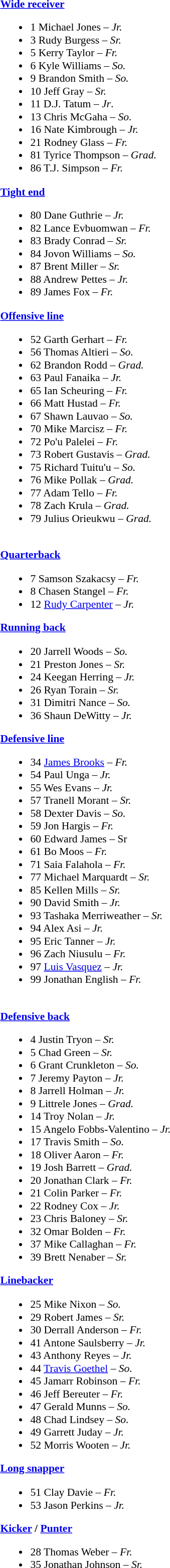<table class="toccolours" style="border-collapse:collapse; font-size:90%;">
<tr>
<td><br>

<strong><a href='#'>Wide receiver</a></strong><ul><li>1 Michael Jones – <em> Jr.</em></li><li>3 Rudy Burgess – <em> Sr.</em></li><li>5 Kerry Taylor – <em>Fr.</em></li><li>6 Kyle Williams – <em>So.</em></li><li>9 Brandon Smith – <em> So.</em></li><li>10 Jeff Gray – <em> Sr.</em></li><li>11 D.J. Tatum – <em>Jr</em>.</li><li>13 Chris McGaha – <em> So.</em></li><li>16 Nate Kimbrough – <em> Jr.</em></li><li>21 Rodney Glass – <em> Fr.</em></li><li>81 Tyrice Thompson – <em> Grad.</em></li><li>86 T.J. Simpson – <em>Fr.</em></li></ul><strong><a href='#'>Tight end</a></strong><ul><li>80 Dane Guthrie – <em> Jr.</em></li><li>82 Lance Evbuomwan – <em> Fr.</em></li><li>83 Brady Conrad – <em>Sr.</em></li><li>84 Jovon Williams – <em> So.</em></li><li>87 Brent Miller – <em> Sr.</em></li><li>88 Andrew Pettes – <em> Jr.</em></li><li>89 James Fox – <em>Fr.</em></li></ul><strong><a href='#'>Offensive line</a></strong><ul><li>52 Garth Gerhart – <em>Fr.</em></li><li>56 Thomas Altieri – <em> So.</em></li><li>62 Brandon Rodd – <em> Grad.</em></li><li>63 Paul Fanaika – <em> Jr.</em></li><li>65 Ian Scheuring – <em> Fr.</em></li><li>66 Matt Hustad – <em>Fr.</em></li><li>67 Shawn Lauvao – <em> So.</em></li><li>70 Mike Marcisz – <em>Fr.</em></li><li>72 Po'u Palelei – <em>Fr.</em></li><li>73 Robert Gustavis – <em> Grad.</em></li><li>75 Richard Tuitu'u – <em> So.</em></li><li>76 Mike Pollak – <em> Grad.</em></li><li>77 Adam Tello – <em>Fr.</em></li><li>78 Zach Krula – <em> Grad.</em></li><li>79 Julius Orieukwu – <em> Grad.</em></li></ul><br><strong><a href='#'>Quarterback</a></strong><ul><li>7 Samson Szakacsy – <em>Fr.</em></li><li>8 Chasen Stangel – <em>Fr.</em></li><li>12 <a href='#'>Rudy Carpenter</a> – <em> Jr.</em></li></ul><strong><a href='#'>Running back</a></strong><ul><li>20 Jarrell Woods – <em> So.</em></li><li>21 Preston Jones – <em> Sr.</em></li><li>24 Keegan Herring – <em>Jr.</em></li><li>26 Ryan Torain – <em>Sr.</em></li><li>31 Dimitri Nance – <em>So.</em></li><li>36 Shaun DeWitty – <em>Jr.</em></li></ul><strong><a href='#'>Defensive line</a></strong><ul><li>34 <a href='#'>James Brooks</a> – <em>Fr.</em></li><li>54 Paul Unga – <em>Jr.</em></li><li>55 Wes Evans – <em> Jr.</em></li><li>57 Tranell Morant – <em> Sr.</em></li><li>58 Dexter Davis – <em> So.</em></li><li>59 Jon Hargis – <em> Fr.</em></li><li>60 Edward James – Sr</li><li>61 Bo Moos – <em>Fr.</em></li><li>71 Saia Falahola – <em> Fr.</em></li><li>77 Michael Marquardt – <em> Sr.</em></li><li>85 Kellen Mills – <em> Sr.</em></li><li>90 David Smith – <em> Jr.</em></li><li>93 Tashaka Merriweather – <em> Sr.</em></li><li>94 Alex Asi – <em> Jr.</em></li><li>95 Eric Tanner – <em>Jr.</em></li><li>96 Zach Niusulu – <em> Fr.</em></li><li>97 <a href='#'>Luis Vasquez</a> – <em> Jr.</em></li><li>99 Jonathan English – <em>Fr.</em></li></ul><br><strong><a href='#'>Defensive back</a></strong><ul><li>4 Justin Tryon – <em>Sr.</em></li><li>5 Chad Green – <em> Sr.</em></li><li>6 Grant Crunkleton – <em> So.</em></li><li>7 Jeremy Payton – <em> Jr.</em></li><li>8 Jarrell Holman – <em>Jr.</em></li><li>9 Littrele Jones – <em> Grad.</em></li><li>14 Troy Nolan – <em> Jr.</em></li><li>15 Angelo Fobbs-Valentino – <em> Jr.</em></li><li>17 Travis Smith – <em> So.</em></li><li>18 Oliver Aaron – <em>Fr.</em></li><li>19 Josh Barrett – <em> Grad.</em></li><li>20 Jonathan Clark – <em>Fr.</em></li><li>21 Colin Parker – <em>Fr.</em></li><li>22 Rodney Cox – <em> Jr.</em></li><li>23 Chris Baloney – <em> Sr.</em></li><li>32 Omar Bolden – <em>Fr.</em></li><li>37 Mike Callaghan – <em> Fr.</em></li><li>39 Brett Nenaber – <em> Sr.</em></li></ul><strong><a href='#'>Linebacker</a></strong><ul><li>25 Mike Nixon – <em>So.</em></li><li>29 Robert James – <em> Sr.</em></li><li>30 Derrall Anderson – <em>Fr.</em></li><li>41 Antone Saulsberry – <em> Jr.</em></li><li>43 Anthony Reyes – <em> Jr.</em></li><li>44 <a href='#'>Travis Goethel</a> – <em>So.</em></li><li>45 Jamarr Robinson – <em> Fr.</em></li><li>46 Jeff Bereuter – <em> Fr.</em></li><li>47 Gerald Munns – <em>So.</em></li><li>48 Chad Lindsey – <em> So.</em></li><li>49 Garrett Juday – <em> Jr.</em></li><li>52 Morris Wooten – <em> Jr.</em></li></ul><strong><a href='#'>Long snapper</a></strong><ul><li>51 Clay Davie – <em>Fr.</em></li><li>53 Jason Perkins – <em> Jr.</em></li></ul><strong><a href='#'>Kicker</a> / <a href='#'>Punter</a></strong><ul><li>28 Thomas Weber – <em> Fr.</em></li><li>35 Jonathan Johnson – <em>Sr.</em></li></ul></td>
</tr>
</table>
